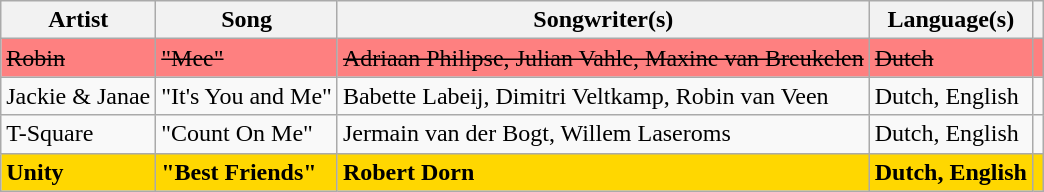<table class="wikitable">
<tr>
<th>Artist</th>
<th>Song</th>
<th>Songwriter(s)</th>
<th>Language(s)</th>
<th></th>
</tr>
<tr style="background:#FE8080">
<td><s>Robin</s></td>
<td><s>"Mee"</s></td>
<td><s>Adriaan Philipse, Julian Vahle, Maxine van Breukelen</s></td>
<td><s>Dutch</s></td>
<td></td>
</tr>
<tr>
<td>Jackie & Janae</td>
<td>"It's You and Me"</td>
<td>Babette Labeij, Dimitri Veltkamp, Robin van Veen</td>
<td>Dutch, English</td>
<td></td>
</tr>
<tr>
<td>T-Square</td>
<td>"Count On Me"</td>
<td>Jermain van der Bogt, Willem Laseroms</td>
<td>Dutch, English</td>
<td></td>
</tr>
<tr style="font-weight:bold; background:gold;">
<td>Unity</td>
<td>"Best Friends"</td>
<td>Robert Dorn</td>
<td>Dutch, English</td>
<td></td>
</tr>
</table>
